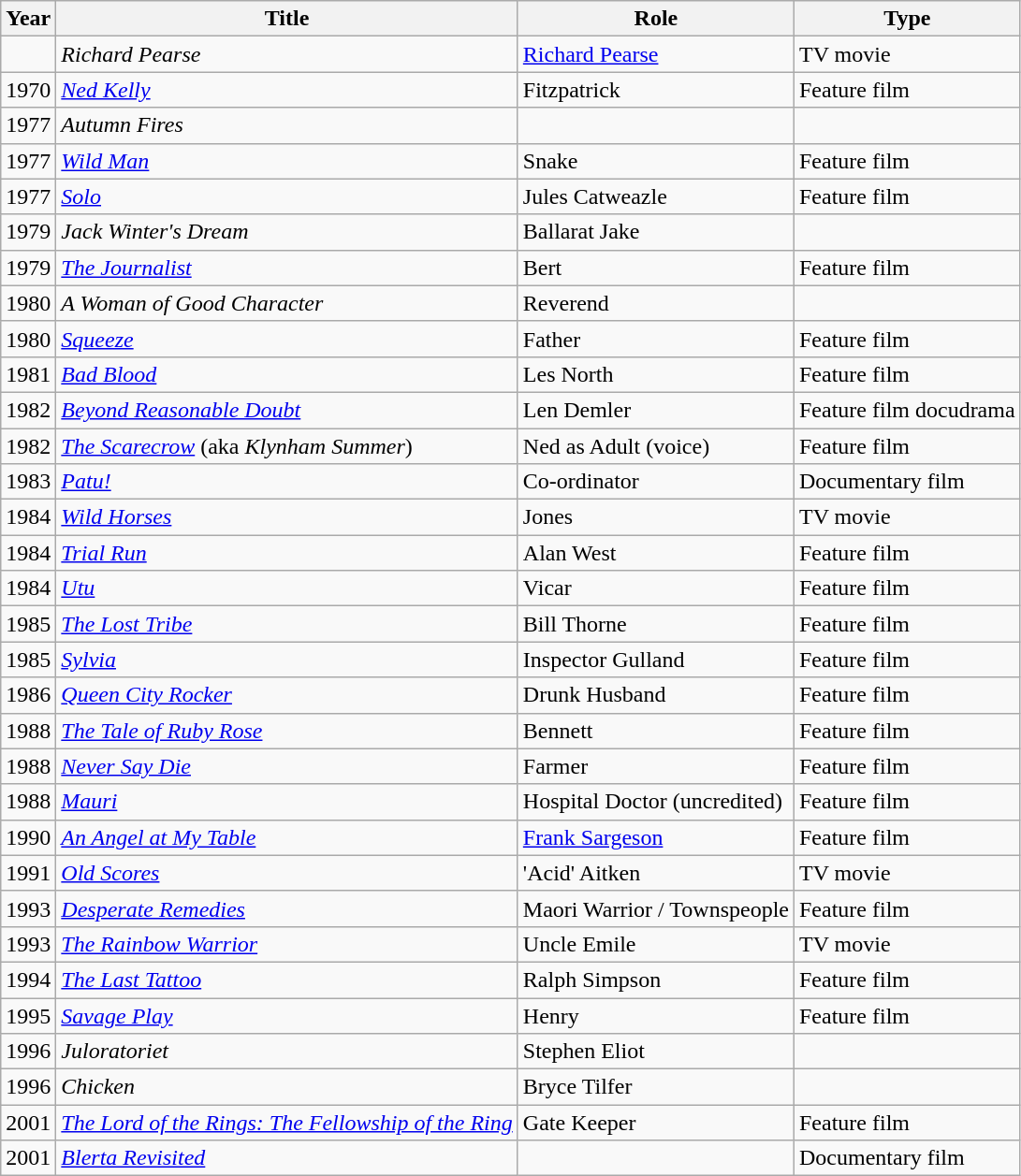<table class="wikitable plainrowheaders sortable">
<tr>
<th>Year</th>
<th>Title</th>
<th>Role</th>
<th>Type</th>
</tr>
<tr>
<td></td>
<td><em>Richard Pearse</em></td>
<td><a href='#'>Richard Pearse</a></td>
<td>TV movie</td>
</tr>
<tr>
<td>1970</td>
<td><em><a href='#'>Ned Kelly</a></em></td>
<td>Fitzpatrick</td>
<td>Feature film</td>
</tr>
<tr>
<td>1977</td>
<td><em>Autumn Fires</em></td>
<td></td>
<td></td>
</tr>
<tr>
<td>1977</td>
<td><em><a href='#'>Wild Man</a></em></td>
<td>Snake</td>
<td>Feature film</td>
</tr>
<tr>
<td>1977</td>
<td><em><a href='#'>Solo</a></em></td>
<td>Jules Catweazle</td>
<td>Feature film</td>
</tr>
<tr>
<td>1979</td>
<td><em>Jack Winter's Dream</em></td>
<td>Ballarat Jake</td>
<td></td>
</tr>
<tr>
<td>1979</td>
<td><em><a href='#'>The Journalist</a></em></td>
<td>Bert</td>
<td>Feature film</td>
</tr>
<tr>
<td>1980</td>
<td><em>A Woman of Good Character</em></td>
<td>Reverend</td>
<td></td>
</tr>
<tr>
<td>1980</td>
<td><em><a href='#'>Squeeze</a></em></td>
<td>Father</td>
<td>Feature film</td>
</tr>
<tr>
<td>1981</td>
<td><em><a href='#'>Bad Blood</a></em></td>
<td>Les North</td>
<td>Feature film</td>
</tr>
<tr>
<td>1982</td>
<td><em><a href='#'>Beyond Reasonable Doubt</a></em></td>
<td>Len Demler</td>
<td>Feature film docudrama</td>
</tr>
<tr>
<td>1982</td>
<td><em><a href='#'>The Scarecrow</a></em> (aka <em>Klynham Summer</em>)</td>
<td>Ned as Adult (voice)</td>
<td>Feature film</td>
</tr>
<tr>
<td>1983</td>
<td><em><a href='#'>Patu!</a></em></td>
<td>Co-ordinator</td>
<td>Documentary film</td>
</tr>
<tr>
<td>1984</td>
<td><em><a href='#'>Wild Horses</a></em></td>
<td>Jones</td>
<td>TV movie</td>
</tr>
<tr>
<td>1984</td>
<td><em><a href='#'>Trial Run</a></em></td>
<td>Alan West</td>
<td>Feature film</td>
</tr>
<tr>
<td>1984</td>
<td><em><a href='#'>Utu</a></em></td>
<td>Vicar</td>
<td>Feature film</td>
</tr>
<tr>
<td>1985</td>
<td><em><a href='#'>The Lost Tribe</a></em></td>
<td>Bill Thorne</td>
<td>Feature film</td>
</tr>
<tr>
<td>1985</td>
<td><em><a href='#'>Sylvia</a></em></td>
<td>Inspector Gulland</td>
<td>Feature film</td>
</tr>
<tr>
<td>1986</td>
<td><em><a href='#'>Queen City Rocker</a></em></td>
<td>Drunk Husband</td>
<td>Feature film</td>
</tr>
<tr>
<td>1988</td>
<td><em><a href='#'>The Tale of Ruby Rose</a></em></td>
<td>Bennett</td>
<td>Feature film</td>
</tr>
<tr>
<td>1988</td>
<td><em><a href='#'>Never Say Die</a></em></td>
<td>Farmer</td>
<td>Feature film</td>
</tr>
<tr>
<td>1988</td>
<td><em><a href='#'>Mauri</a></em></td>
<td>Hospital Doctor (uncredited)</td>
<td>Feature film</td>
</tr>
<tr>
<td>1990</td>
<td><em><a href='#'>An Angel at My Table</a></em></td>
<td><a href='#'>Frank Sargeson</a></td>
<td>Feature film</td>
</tr>
<tr>
<td>1991</td>
<td><em><a href='#'>Old Scores</a></em></td>
<td>'Acid' Aitken</td>
<td>TV movie</td>
</tr>
<tr>
<td>1993</td>
<td><em><a href='#'>Desperate Remedies</a></em></td>
<td>Maori Warrior / Townspeople</td>
<td>Feature film</td>
</tr>
<tr>
<td>1993</td>
<td><em><a href='#'>The Rainbow Warrior</a></em></td>
<td>Uncle Emile</td>
<td>TV movie</td>
</tr>
<tr>
<td>1994</td>
<td><em><a href='#'>The Last Tattoo</a></em></td>
<td>Ralph Simpson</td>
<td>Feature film</td>
</tr>
<tr>
<td>1995</td>
<td><em><a href='#'>Savage Play</a></em></td>
<td>Henry</td>
<td>Feature film</td>
</tr>
<tr>
<td>1996</td>
<td><em>Juloratoriet</em></td>
<td>Stephen Eliot</td>
<td></td>
</tr>
<tr>
<td>1996</td>
<td><em>Chicken</em></td>
<td>Bryce Tilfer</td>
<td></td>
</tr>
<tr>
<td>2001</td>
<td><em><a href='#'>The Lord of the Rings: The Fellowship of the Ring</a></em></td>
<td>Gate Keeper</td>
<td>Feature film</td>
</tr>
<tr>
<td>2001</td>
<td><em><a href='#'>Blerta Revisited</a></em></td>
<td></td>
<td>Documentary film</td>
</tr>
</table>
